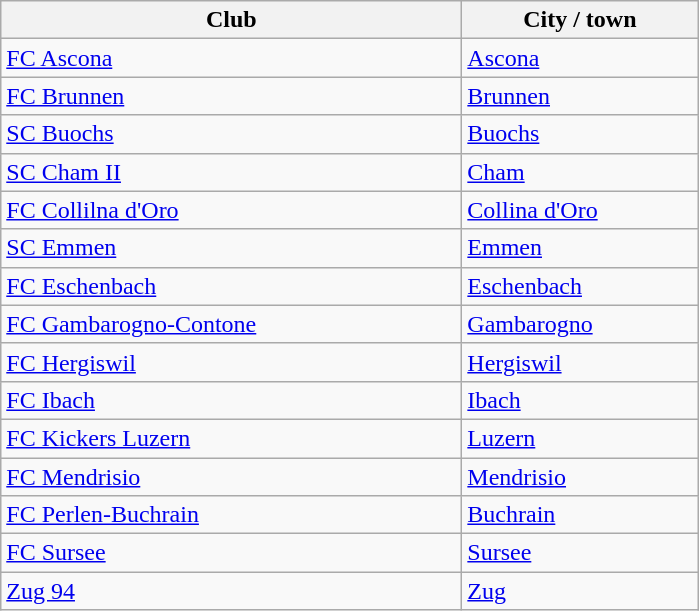<table class="wikitable sortable">
<tr>
<th style="width:300px;">Club</th>
<th style="width:150px;">City / town</th>
</tr>
<tr>
<td><a href='#'>FC Ascona</a></td>
<td> <a href='#'>Ascona</a></td>
</tr>
<tr>
<td><a href='#'>FC Brunnen</a></td>
<td> <a href='#'>Brunnen</a></td>
</tr>
<tr>
<td><a href='#'>SC Buochs</a></td>
<td> <a href='#'>Buochs</a></td>
</tr>
<tr>
<td><a href='#'>SC Cham II</a></td>
<td> <a href='#'>Cham</a></td>
</tr>
<tr>
<td><a href='#'>FC Collilna d'Oro</a></td>
<td> <a href='#'>Collina d'Oro</a></td>
</tr>
<tr>
<td><a href='#'>SC Emmen</a></td>
<td> <a href='#'>Emmen</a></td>
</tr>
<tr>
<td><a href='#'>FC Eschenbach</a></td>
<td> <a href='#'>Eschenbach</a></td>
</tr>
<tr>
<td><a href='#'>FC Gambarogno-Contone</a></td>
<td> <a href='#'>Gambarogno</a></td>
</tr>
<tr>
<td><a href='#'>FC Hergiswil</a></td>
<td> <a href='#'>Hergiswil</a></td>
</tr>
<tr>
<td><a href='#'>FC Ibach</a></td>
<td> <a href='#'>Ibach</a></td>
</tr>
<tr>
<td><a href='#'>FC Kickers Luzern</a></td>
<td> <a href='#'>Luzern</a></td>
</tr>
<tr>
<td><a href='#'>FC Mendrisio</a></td>
<td> <a href='#'>Mendrisio</a></td>
</tr>
<tr>
<td><a href='#'>FC Perlen-Buchrain</a></td>
<td> <a href='#'>Buchrain</a></td>
</tr>
<tr>
<td><a href='#'>FC Sursee</a></td>
<td> <a href='#'>Sursee</a></td>
</tr>
<tr>
<td><a href='#'>Zug 94</a></td>
<td> <a href='#'>Zug</a></td>
</tr>
</table>
